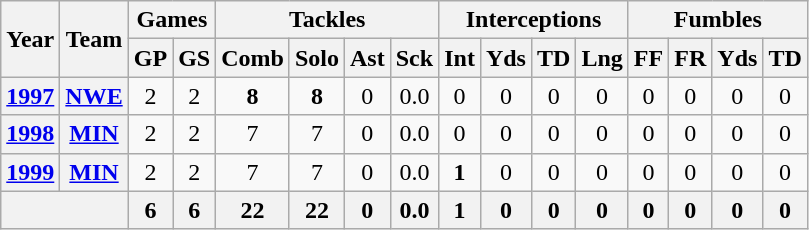<table class="wikitable" style="text-align:center">
<tr>
<th rowspan="2">Year</th>
<th rowspan="2">Team</th>
<th colspan="2">Games</th>
<th colspan="4">Tackles</th>
<th colspan="4">Interceptions</th>
<th colspan="4">Fumbles</th>
</tr>
<tr>
<th>GP</th>
<th>GS</th>
<th>Comb</th>
<th>Solo</th>
<th>Ast</th>
<th>Sck</th>
<th>Int</th>
<th>Yds</th>
<th>TD</th>
<th>Lng</th>
<th>FF</th>
<th>FR</th>
<th>Yds</th>
<th>TD</th>
</tr>
<tr>
<th><a href='#'>1997</a></th>
<th><a href='#'>NWE</a></th>
<td>2</td>
<td>2</td>
<td><strong>8</strong></td>
<td><strong>8</strong></td>
<td>0</td>
<td>0.0</td>
<td>0</td>
<td>0</td>
<td>0</td>
<td>0</td>
<td>0</td>
<td>0</td>
<td>0</td>
<td>0</td>
</tr>
<tr>
<th><a href='#'>1998</a></th>
<th><a href='#'>MIN</a></th>
<td>2</td>
<td>2</td>
<td>7</td>
<td>7</td>
<td>0</td>
<td>0.0</td>
<td>0</td>
<td>0</td>
<td>0</td>
<td>0</td>
<td>0</td>
<td>0</td>
<td>0</td>
<td>0</td>
</tr>
<tr>
<th><a href='#'>1999</a></th>
<th><a href='#'>MIN</a></th>
<td>2</td>
<td>2</td>
<td>7</td>
<td>7</td>
<td>0</td>
<td>0.0</td>
<td><strong>1</strong></td>
<td>0</td>
<td>0</td>
<td>0</td>
<td>0</td>
<td>0</td>
<td>0</td>
<td>0</td>
</tr>
<tr>
<th colspan="2"></th>
<th>6</th>
<th>6</th>
<th>22</th>
<th>22</th>
<th>0</th>
<th>0.0</th>
<th>1</th>
<th>0</th>
<th>0</th>
<th>0</th>
<th>0</th>
<th>0</th>
<th>0</th>
<th>0</th>
</tr>
</table>
